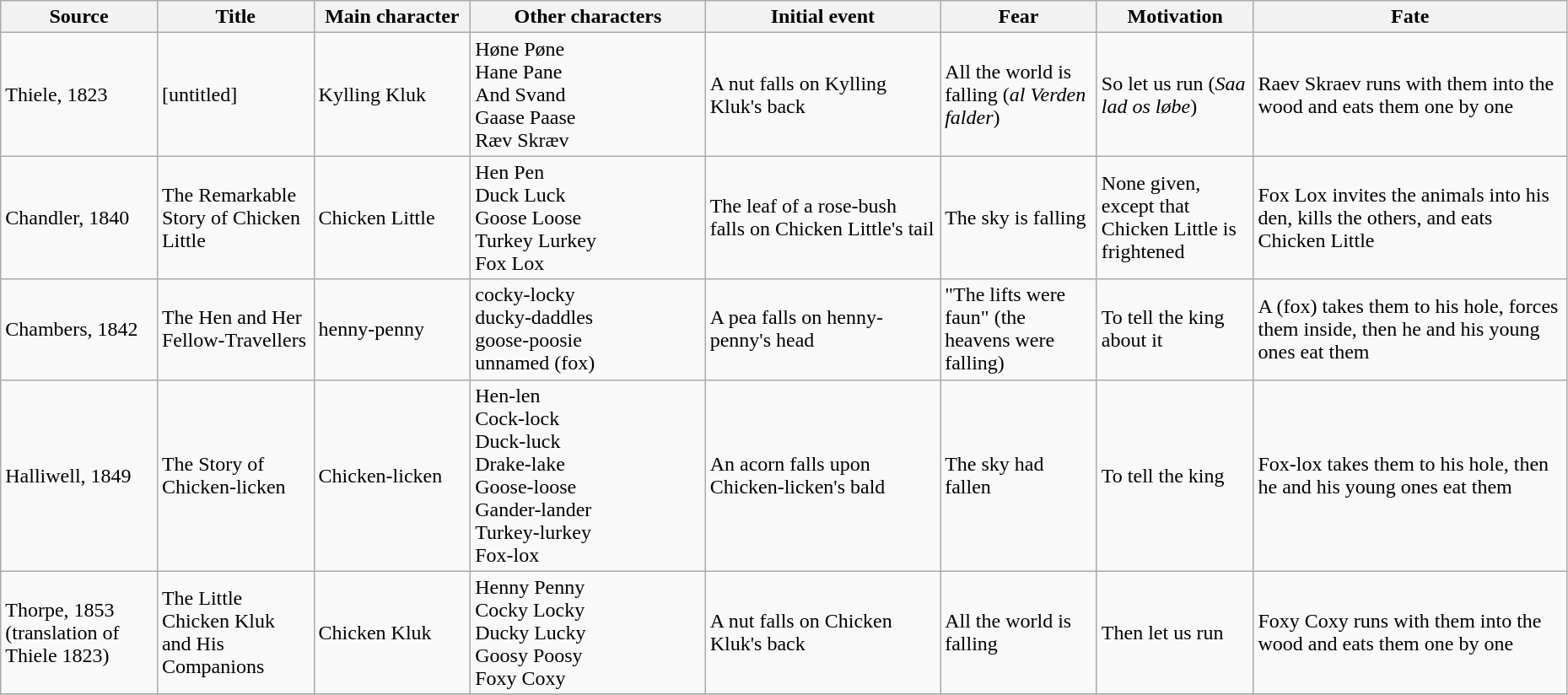<table class="wikitable" style="width:98%;">
<tr>
<th style="width:10%;">Source</th>
<th style="width:10%;">Title</th>
<th style="width:10%;">Main character</th>
<th style="width:15%;">Other characters</th>
<th style="width:15%;">Initial event</th>
<th style="width:10%;">Fear</th>
<th style="width:10%;">Motivation</th>
<th style="width:20%;">Fate</th>
</tr>
<tr>
<td>Thiele, 1823</td>
<td>[untitled]</td>
<td>Kylling Kluk</td>
<td>Høne Pøne <br>Hane Pane<br>And Svand<br>Gaase Paase<br>Ræv Skræv</td>
<td>A nut falls on Kylling Kluk's back</td>
<td>All the world is falling (<em>al Verden falder</em>)</td>
<td>So let us run (<em>Saa lad os løbe</em>)</td>
<td>Raev Skraev runs with them into the wood and eats them one by one</td>
</tr>
<tr>
<td>Chandler, 1840</td>
<td>The Remarkable Story of Chicken Little</td>
<td>Chicken Little</td>
<td>Hen Pen<br>Duck Luck<br>Goose Loose<br>Turkey Lurkey<br>Fox Lox</td>
<td>The leaf of a rose-bush falls on Chicken Little's tail</td>
<td>The sky is falling</td>
<td>None given, except that Chicken Little is frightened</td>
<td>Fox Lox invites the animals into his den, kills the others, and eats Chicken Little</td>
</tr>
<tr>
<td>Chambers, 1842</td>
<td>The Hen and Her Fellow-Travellers</td>
<td>henny-penny</td>
<td>cocky-locky<br>ducky-daddles<br>goose-poosie<br>unnamed  (fox)</td>
<td>A pea falls on henny-penny's head</td>
<td>"The lifts were faun" (the heavens were falling)</td>
<td>To tell the king about it</td>
<td>A  (fox) takes them to his hole, forces them inside, then he and his young ones eat them</td>
</tr>
<tr>
<td>Halliwell, 1849</td>
<td>The Story of Chicken-licken</td>
<td>Chicken-licken</td>
<td>Hen-len<br>  Cock-lock<br>Duck-luck<br>Drake-lake<br>Goose-loose<br>  Gander-lander<br>Turkey-lurkey<br>Fox-lox</td>
<td>An acorn falls upon Chicken-licken's bald </td>
<td>The sky had fallen</td>
<td>To tell the king</td>
<td>Fox-lox takes them to his hole, then he and his young ones eat them</td>
</tr>
<tr>
<td>Thorpe, 1853 (translation of Thiele 1823)</td>
<td>The Little Chicken Kluk and His Companions</td>
<td>Chicken Kluk</td>
<td>Henny Penny<br>  Cocky Locky<br>Ducky Lucky<br>Goosy Poosy<br>  Foxy Coxy</td>
<td>A nut falls on Chicken Kluk's back</td>
<td>All the world is falling</td>
<td>Then let us run</td>
<td>Foxy Coxy runs with them into the wood and eats them one by one</td>
</tr>
<tr>
</tr>
</table>
